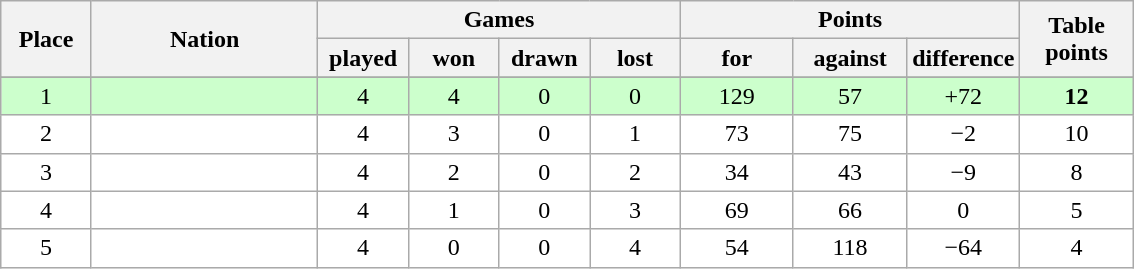<table class="wikitable">
<tr>
<th rowspan=2 width="8%">Place</th>
<th rowspan=2 width="20%">Nation</th>
<th colspan=4 width="32%">Games</th>
<th colspan=3 width="30%">Points</th>
<th rowspan=2 width="10%">Table<br>points</th>
</tr>
<tr>
<th width="8%">played</th>
<th width="8%">won</th>
<th width="8%">drawn</th>
<th width="8%">lost</th>
<th width="10%">for</th>
<th width="10%">against</th>
<th width="10%">difference</th>
</tr>
<tr>
</tr>
<tr bgcolor=#ccffcc align=center>
<td>1</td>
<td align=left><strong></strong></td>
<td>4</td>
<td>4</td>
<td>0</td>
<td>0</td>
<td>129</td>
<td>57</td>
<td>+72</td>
<td><strong>12</strong></td>
</tr>
<tr bgcolor=#ffffff align=center>
<td>2</td>
<td align=left></td>
<td>4</td>
<td>3</td>
<td>0</td>
<td>1</td>
<td>73</td>
<td>75</td>
<td>−2</td>
<td>10</td>
</tr>
<tr bgcolor=#ffffff align=center>
<td>3</td>
<td align=left></td>
<td>4</td>
<td>2</td>
<td>0</td>
<td>2</td>
<td>34</td>
<td>43</td>
<td>−9</td>
<td>8</td>
</tr>
<tr bgcolor=#ffffff align=center>
<td>4</td>
<td align=left></td>
<td>4</td>
<td>1</td>
<td>0</td>
<td>3</td>
<td>69</td>
<td>66</td>
<td>0</td>
<td>5</td>
</tr>
<tr bgcolor=#ffffff align=center>
<td>5</td>
<td align=left></td>
<td>4</td>
<td>0</td>
<td>0</td>
<td>4</td>
<td>54</td>
<td>118</td>
<td>−64</td>
<td>4</td>
</tr>
</table>
